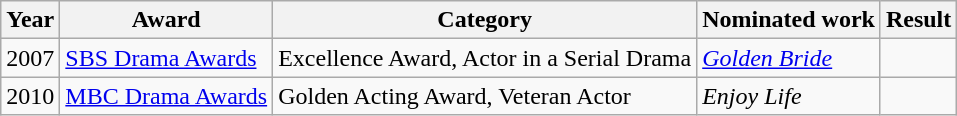<table class="wikitable">
<tr>
<th width=10>Year</th>
<th>Award</th>
<th>Category</th>
<th>Nominated work</th>
<th>Result</th>
</tr>
<tr>
<td>2007</td>
<td><a href='#'>SBS Drama Awards</a></td>
<td>Excellence Award, Actor in a Serial Drama</td>
<td><em><a href='#'>Golden Bride</a></em></td>
<td></td>
</tr>
<tr>
<td>2010</td>
<td><a href='#'>MBC Drama Awards</a></td>
<td>Golden Acting Award, Veteran Actor</td>
<td><em>Enjoy Life</em></td>
<td></td>
</tr>
</table>
